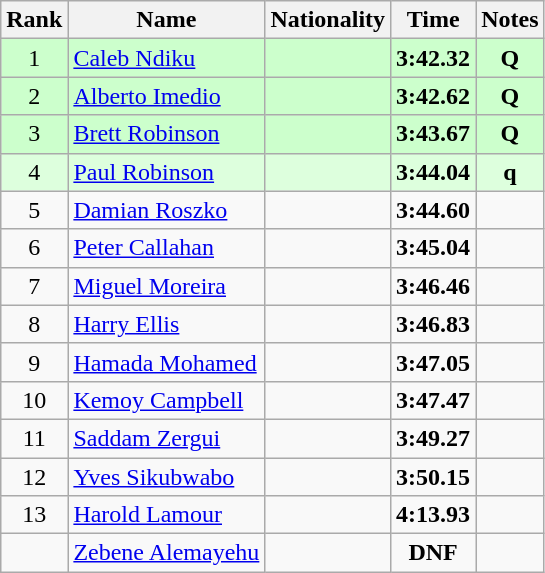<table class="wikitable sortable" style="text-align:center">
<tr>
<th>Rank</th>
<th>Name</th>
<th>Nationality</th>
<th>Time</th>
<th>Notes</th>
</tr>
<tr bgcolor=ccffcc>
<td>1</td>
<td align=left><a href='#'>Caleb Ndiku</a></td>
<td align=left></td>
<td><strong>3:42.32</strong></td>
<td><strong>Q</strong></td>
</tr>
<tr bgcolor=ccffcc>
<td>2</td>
<td align=left><a href='#'>Alberto Imedio</a></td>
<td align=left></td>
<td><strong>3:42.62</strong></td>
<td><strong>Q</strong></td>
</tr>
<tr bgcolor=ccffcc>
<td>3</td>
<td align=left><a href='#'>Brett Robinson</a></td>
<td align=left></td>
<td><strong>3:43.67</strong></td>
<td><strong>Q</strong></td>
</tr>
<tr bgcolor=ddffdd>
<td>4</td>
<td align=left><a href='#'>Paul Robinson</a></td>
<td align=left></td>
<td><strong>3:44.04</strong></td>
<td><strong>q</strong></td>
</tr>
<tr>
<td>5</td>
<td align=left><a href='#'>Damian Roszko</a></td>
<td align=left></td>
<td><strong>3:44.60</strong></td>
<td></td>
</tr>
<tr>
<td>6</td>
<td align=left><a href='#'>Peter Callahan</a></td>
<td align=left></td>
<td><strong>3:45.04</strong></td>
<td></td>
</tr>
<tr>
<td>7</td>
<td align=left><a href='#'>Miguel Moreira</a></td>
<td align=left></td>
<td><strong>3:46.46</strong></td>
<td></td>
</tr>
<tr>
<td>8</td>
<td align=left><a href='#'>Harry Ellis</a></td>
<td align=left></td>
<td><strong>3:46.83</strong></td>
<td></td>
</tr>
<tr>
<td>9</td>
<td align=left><a href='#'>Hamada Mohamed</a></td>
<td align=left></td>
<td><strong>3:47.05</strong></td>
<td></td>
</tr>
<tr>
<td>10</td>
<td align=left><a href='#'>Kemoy Campbell</a></td>
<td align=left></td>
<td><strong>3:47.47</strong></td>
<td></td>
</tr>
<tr>
<td>11</td>
<td align=left><a href='#'>Saddam Zergui</a></td>
<td align=left></td>
<td><strong>3:49.27</strong></td>
<td></td>
</tr>
<tr>
<td>12</td>
<td align=left><a href='#'>Yves Sikubwabo</a></td>
<td align=left></td>
<td><strong>3:50.15</strong></td>
<td></td>
</tr>
<tr>
<td>13</td>
<td align=left><a href='#'>Harold Lamour</a></td>
<td align=left></td>
<td><strong>4:13.93</strong></td>
<td></td>
</tr>
<tr>
<td></td>
<td align=left><a href='#'>Zebene Alemayehu</a></td>
<td align=left></td>
<td><strong>DNF</strong></td>
<td></td>
</tr>
</table>
